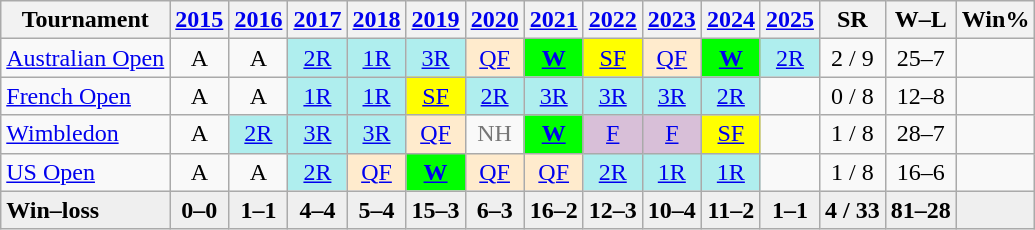<table class=wikitable style=text-align:center>
<tr>
<th>Tournament</th>
<th><a href='#'>2015</a></th>
<th><a href='#'>2016</a></th>
<th><a href='#'>2017</a></th>
<th><a href='#'>2018</a></th>
<th><a href='#'>2019</a></th>
<th><a href='#'>2020</a></th>
<th><a href='#'>2021</a></th>
<th><a href='#'>2022</a></th>
<th><a href='#'>2023</a></th>
<th><a href='#'>2024</a></th>
<th><a href='#'>2025</a></th>
<th>SR</th>
<th>W–L</th>
<th>Win%</th>
</tr>
<tr>
<td style=text-align:left><a href='#'>Australian Open</a></td>
<td>A</td>
<td>A</td>
<td style=background:#afeeee><a href='#'>2R</a></td>
<td style=background:#afeeee><a href='#'>1R</a></td>
<td style=background:#afeeee><a href='#'>3R</a></td>
<td style=background:#ffebcd><a href='#'>QF</a></td>
<td style=background:lime><a href='#'><strong>W</strong></a></td>
<td style=background:yellow><a href='#'>SF</a></td>
<td bgcolor=ffebcd><a href='#'>QF</a></td>
<td style=background:lime><a href='#'><strong>W</strong></a></td>
<td style=background:#afeeee><a href='#'>2R</a></td>
<td>2 / 9</td>
<td>25–7</td>
<td></td>
</tr>
<tr>
<td style=text-align:left><a href='#'>French Open</a></td>
<td>A</td>
<td>A</td>
<td style=background:#afeeee><a href='#'>1R</a></td>
<td style=background:#afeeee><a href='#'>1R</a></td>
<td style=background:yellow><a href='#'>SF</a></td>
<td style=background:#afeeee><a href='#'>2R</a></td>
<td style=background:#afeeee><a href='#'>3R</a></td>
<td style=background:#afeeee><a href='#'>3R</a></td>
<td style=background:#afeeee><a href='#'>3R</a></td>
<td style=background:#afeeee><a href='#'>2R</a></td>
<td></td>
<td>0 / 8</td>
<td>12–8</td>
<td></td>
</tr>
<tr>
<td style=text-align:left><a href='#'>Wimbledon</a></td>
<td>A</td>
<td style=background:#afeeee><a href='#'>2R</a></td>
<td style=background:#afeeee><a href='#'>3R</a></td>
<td style=background:#afeeee><a href='#'>3R</a></td>
<td style=background:#ffebcd><a href='#'>QF</a></td>
<td style=color:#767676>NH</td>
<td style=background:lime><a href='#'><strong>W</strong></a></td>
<td style=background:thistle><a href='#'>F</a></td>
<td style=background:thistle><a href='#'>F</a></td>
<td style=background:yellow><a href='#'>SF</a></td>
<td></td>
<td>1 / 8</td>
<td>28–7</td>
<td></td>
</tr>
<tr>
<td style=text-align:left><a href='#'>US Open</a></td>
<td>A</td>
<td>A</td>
<td style=background:#afeeee><a href='#'>2R</a></td>
<td style=background:#ffebcd><a href='#'>QF</a></td>
<td style=background:lime><a href='#'><strong>W</strong></a></td>
<td style=background:#ffebcd><a href='#'>QF</a></td>
<td style=background:#ffebcd><a href='#'>QF</a></td>
<td style=background:#afeeee><a href='#'>2R</a></td>
<td style=background:#afeeee><a href='#'>1R</a></td>
<td style=background:#afeeee><a href='#'>1R</a></td>
<td></td>
<td>1 / 8</td>
<td>16–6</td>
<td></td>
</tr>
<tr style=background:#efefef;font-weight:bold>
<td style=text-align:left>Win–loss</td>
<td>0–0</td>
<td>1–1</td>
<td>4–4</td>
<td>5–4</td>
<td>15–3</td>
<td>6–3</td>
<td>16–2</td>
<td>12–3</td>
<td>10–4</td>
<td>11–2</td>
<td>1–1</td>
<td>4 / 33</td>
<td>81–28</td>
<td></td>
</tr>
</table>
